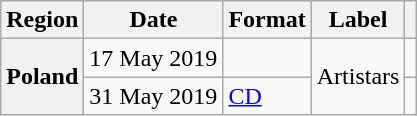<table class="wikitable plainrowheaders">
<tr>
<th scope="col">Region</th>
<th scope="col">Date</th>
<th scope="col">Format</th>
<th scope="col">Label</th>
<th scope="col"></th>
</tr>
<tr>
<th scope="row" rowspan="2">Poland</th>
<td>17 May 2019</td>
<td></td>
<td rowspan="2">Artistars</td>
<td align="center"></td>
</tr>
<tr>
<td>31 May 2019</td>
<td><a href='#'>CD</a></td>
<td align="center"></td>
</tr>
</table>
